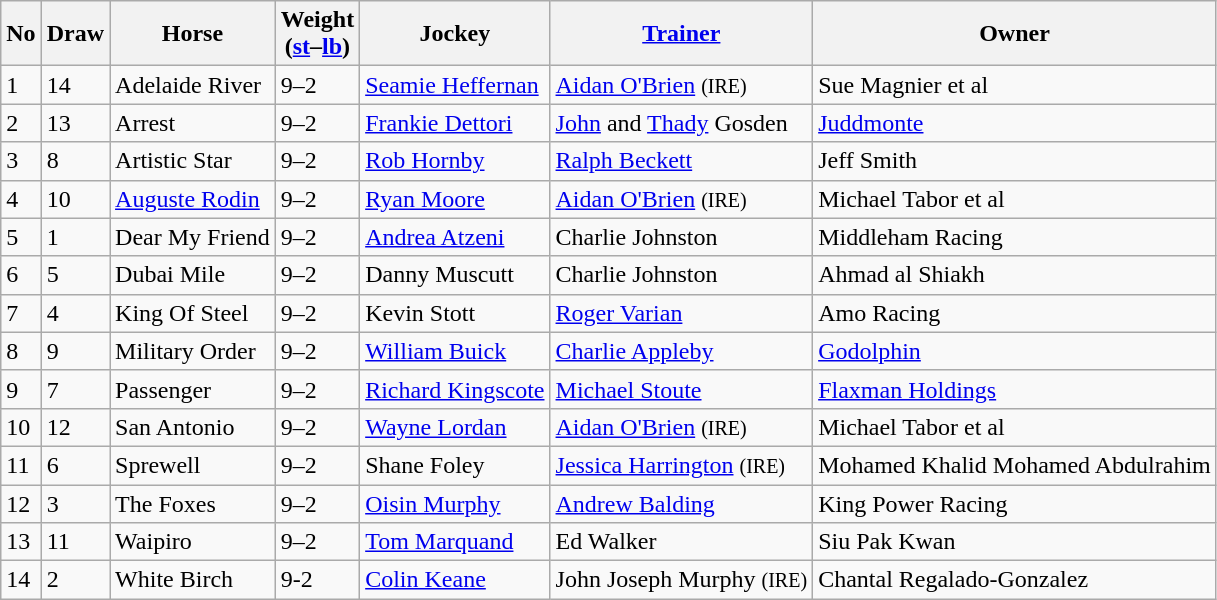<table class="wikitable sortable">
<tr>
<th>No</th>
<th>Draw</th>
<th>Horse</th>
<th>Weight<br>(<a href='#'>st</a>–<a href='#'>lb</a>)</th>
<th>Jockey</th>
<th><a href='#'>Trainer</a></th>
<th>Owner</th>
</tr>
<tr>
<td>1</td>
<td>14</td>
<td>Adelaide River</td>
<td>9–2</td>
<td><a href='#'>Seamie Heffernan</a></td>
<td><a href='#'>Aidan O'Brien</a> <small>(IRE)</small></td>
<td>Sue Magnier et al</td>
</tr>
<tr>
<td>2</td>
<td>13</td>
<td>Arrest</td>
<td>9–2</td>
<td><a href='#'>Frankie Dettori</a></td>
<td><a href='#'>John</a> and <a href='#'>Thady</a> Gosden</td>
<td><a href='#'>Juddmonte</a></td>
</tr>
<tr>
<td>3</td>
<td>8</td>
<td>Artistic Star</td>
<td>9–2</td>
<td><a href='#'>Rob Hornby</a></td>
<td><a href='#'>Ralph Beckett</a></td>
<td>Jeff Smith</td>
</tr>
<tr>
<td>4</td>
<td>10</td>
<td><a href='#'>Auguste Rodin</a></td>
<td>9–2</td>
<td><a href='#'>Ryan Moore</a></td>
<td><a href='#'>Aidan O'Brien</a> <small>(IRE)</small></td>
<td>Michael Tabor et al</td>
</tr>
<tr>
<td>5</td>
<td>1</td>
<td>Dear My Friend</td>
<td>9–2</td>
<td><a href='#'>Andrea Atzeni</a></td>
<td>Charlie Johnston</td>
<td>Middleham Racing</td>
</tr>
<tr>
<td>6</td>
<td>5</td>
<td>Dubai Mile</td>
<td>9–2</td>
<td>Danny Muscutt</td>
<td>Charlie Johnston</td>
<td>Ahmad al Shiakh</td>
</tr>
<tr>
<td>7</td>
<td>4</td>
<td>King Of Steel</td>
<td>9–2</td>
<td>Kevin Stott</td>
<td><a href='#'>Roger Varian</a></td>
<td>Amo Racing</td>
</tr>
<tr>
<td>8</td>
<td>9</td>
<td>Military Order</td>
<td>9–2</td>
<td><a href='#'>William Buick</a></td>
<td><a href='#'>Charlie Appleby</a></td>
<td><a href='#'>Godolphin</a></td>
</tr>
<tr>
<td>9</td>
<td>7</td>
<td>Passenger</td>
<td>9–2</td>
<td><a href='#'>Richard Kingscote</a></td>
<td><a href='#'>Michael Stoute</a></td>
<td><a href='#'>Flaxman Holdings</a></td>
</tr>
<tr>
<td>10</td>
<td>12</td>
<td>San Antonio</td>
<td>9–2</td>
<td><a href='#'>Wayne Lordan</a></td>
<td><a href='#'>Aidan O'Brien</a> <small>(IRE)</small></td>
<td>Michael Tabor et al</td>
</tr>
<tr>
<td>11</td>
<td>6</td>
<td>Sprewell</td>
<td>9–2</td>
<td>Shane Foley</td>
<td><a href='#'>Jessica Harrington</a> <small>(IRE)</small></td>
<td>Mohamed Khalid Mohamed Abdulrahim</td>
</tr>
<tr>
<td>12</td>
<td>3</td>
<td>The Foxes</td>
<td>9–2</td>
<td><a href='#'>Oisin Murphy</a></td>
<td><a href='#'>Andrew Balding</a></td>
<td>King Power Racing</td>
</tr>
<tr>
<td>13</td>
<td>11</td>
<td>Waipiro</td>
<td>9–2</td>
<td><a href='#'>Tom Marquand</a></td>
<td>Ed Walker</td>
<td>Siu Pak Kwan</td>
</tr>
<tr>
<td>14</td>
<td>2</td>
<td>White Birch</td>
<td>9-2</td>
<td><a href='#'>Colin Keane</a></td>
<td>John Joseph Murphy <small>(IRE)</small></td>
<td>Chantal Regalado-Gonzalez</td>
</tr>
</table>
